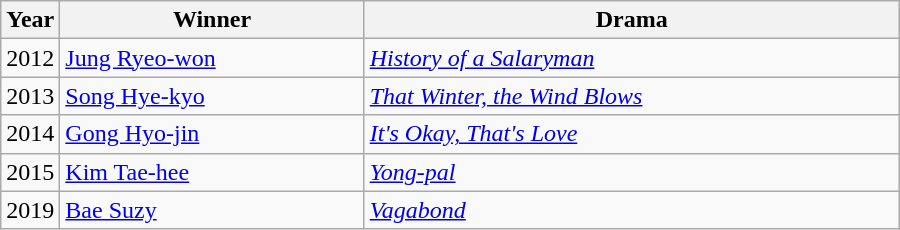<table class="wikitable" style="width:600px">
<tr>
<th width=10>Year</th>
<th>Winner</th>
<th>Drama</th>
</tr>
<tr>
<td>2012</td>
<td><a href='#'>Jung Ryeo-won</a></td>
<td><em><a href='#'>History of a Salaryman</a></em></td>
</tr>
<tr>
<td>2013</td>
<td><a href='#'>Song Hye-kyo</a></td>
<td><em><a href='#'>That Winter, the Wind Blows</a></em></td>
</tr>
<tr>
<td>2014</td>
<td><a href='#'>Gong Hyo-jin</a></td>
<td><em><a href='#'>It's Okay, That's Love</a></em></td>
</tr>
<tr>
<td>2015</td>
<td><a href='#'>Kim Tae-hee</a></td>
<td><em><a href='#'>Yong-pal</a></em></td>
</tr>
<tr>
<td>2019</td>
<td><a href='#'>Bae Suzy</a></td>
<td><em><a href='#'>Vagabond</a></em></td>
</tr>
</table>
